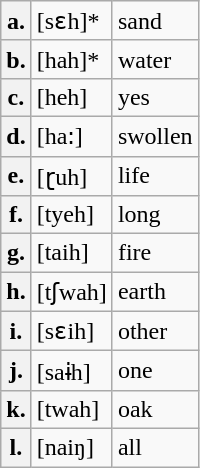<table class="wikitable">
<tr>
<th>a.</th>
<td>[sɛh]*</td>
<td>sand</td>
</tr>
<tr>
<th>b.</th>
<td>[hah]*</td>
<td>water</td>
</tr>
<tr>
<th>c.</th>
<td>[heh]</td>
<td>yes</td>
</tr>
<tr>
<th>d.</th>
<td>[ha꞉]</td>
<td>swollen</td>
</tr>
<tr>
<th>e.</th>
<td>[ɽuh]</td>
<td>life</td>
</tr>
<tr>
<th>f.</th>
<td>[tyeh]</td>
<td>long</td>
</tr>
<tr>
<th>g.</th>
<td>[taih]</td>
<td>fire</td>
</tr>
<tr>
<th>h.</th>
<td>[tʃwah]</td>
<td>earth</td>
</tr>
<tr>
<th>i.</th>
<td>[sɛih]</td>
<td>other</td>
</tr>
<tr>
<th>j.</th>
<td>[saɨh]</td>
<td>one</td>
</tr>
<tr>
<th>k.</th>
<td>[twah]</td>
<td>oak</td>
</tr>
<tr>
<th>l.</th>
<td>[naiŋ]</td>
<td>all</td>
</tr>
</table>
